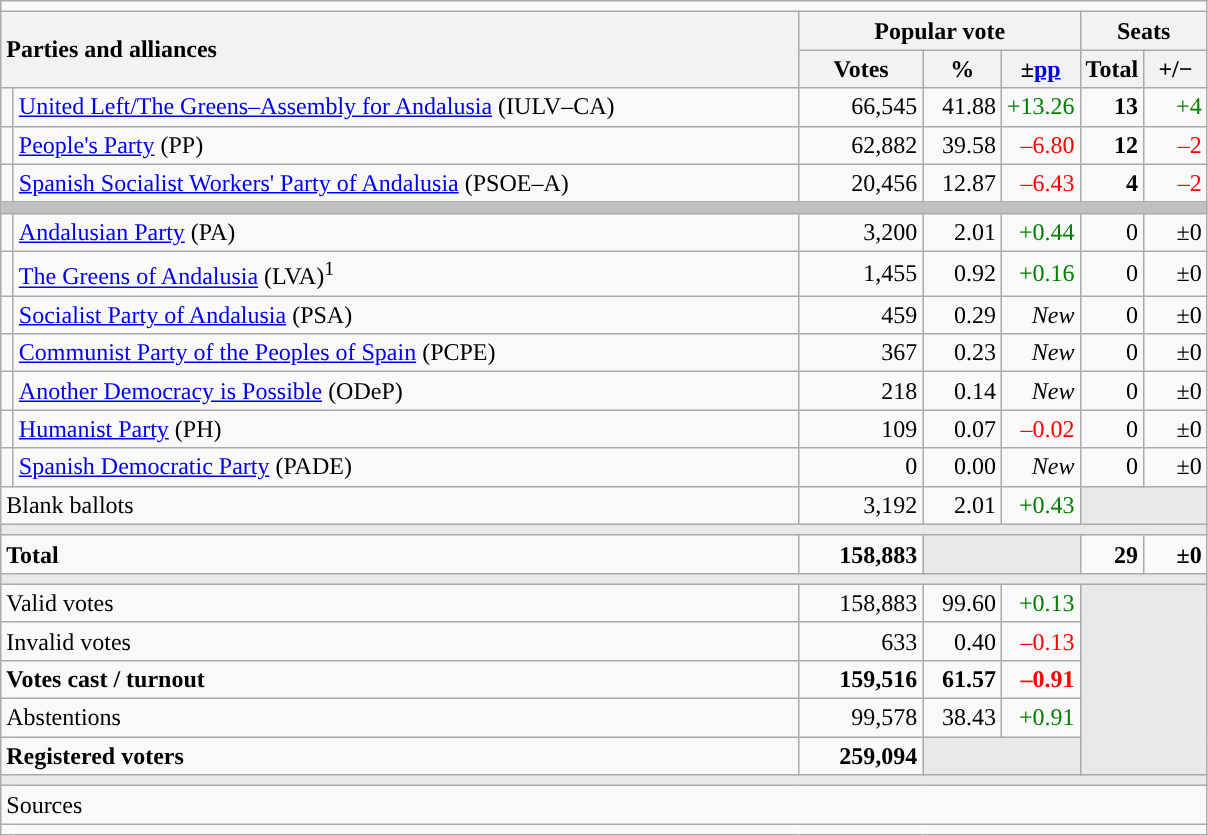<table class="wikitable" style="text-align:right;">
<tr>
<td colspan="7"></td>
</tr>
<tr>
<th style="text-align:left;" rowspan="2" colspan="2" width="525">Parties and alliances</th>
<th colspan="3">Popular vote</th>
<th colspan="2">Seats</th>
</tr>
<tr>
<th width="75">Votes</th>
<th width="45">%</th>
<th width="45">±<a href='#'>pp</a></th>
<th width="35">Total</th>
<th width="35">+/−</th>
</tr>
<tr>
<td width="1" style="color:inherit;background:"></td>
<td align="left"><a href='#'>United Left/The Greens–Assembly for Andalusia</a> (IULV–CA)</td>
<td>66,545</td>
<td>41.88</td>
<td style="color:green;">+13.26</td>
<td><strong>13</strong></td>
<td style="color:green;">+4</td>
</tr>
<tr>
<td style="color:inherit;background:"></td>
<td align="left"><a href='#'>People's Party</a> (PP)</td>
<td>62,882</td>
<td>39.58</td>
<td style="color:red;">–6.80</td>
<td><strong>12</strong></td>
<td style="color:red;">–2</td>
</tr>
<tr>
<td style="color:inherit;background:"></td>
<td align="left"><a href='#'>Spanish Socialist Workers' Party of Andalusia</a> (PSOE–A)</td>
<td>20,456</td>
<td>12.87</td>
<td style="color:red;">–6.43</td>
<td><strong>4</strong></td>
<td style="color:red;">–2</td>
</tr>
<tr>
<td colspan="7" bgcolor="#C0C0C0"></td>
</tr>
<tr>
<td style="color:inherit;background:"></td>
<td align="left"><a href='#'>Andalusian Party</a> (PA)</td>
<td>3,200</td>
<td>2.01</td>
<td style="color:green;">+0.44</td>
<td>0</td>
<td>±0</td>
</tr>
<tr>
<td style="color:inherit;background:"></td>
<td align="left"><a href='#'>The Greens of Andalusia</a> (LVA)<sup>1</sup></td>
<td>1,455</td>
<td>0.92</td>
<td style="color:green;">+0.16</td>
<td>0</td>
<td>±0</td>
</tr>
<tr>
<td style="color:inherit;background:"></td>
<td align="left"><a href='#'>Socialist Party of Andalusia</a> (PSA)</td>
<td>459</td>
<td>0.29</td>
<td><em>New</em></td>
<td>0</td>
<td>±0</td>
</tr>
<tr>
<td style="color:inherit;background:"></td>
<td align="left"><a href='#'>Communist Party of the Peoples of Spain</a> (PCPE)</td>
<td>367</td>
<td>0.23</td>
<td><em>New</em></td>
<td>0</td>
<td>±0</td>
</tr>
<tr>
<td style="color:inherit;background:"></td>
<td align="left"><a href='#'>Another Democracy is Possible</a> (ODeP)</td>
<td>218</td>
<td>0.14</td>
<td><em>New</em></td>
<td>0</td>
<td>±0</td>
</tr>
<tr>
<td style="color:inherit;background:"></td>
<td align="left"><a href='#'>Humanist Party</a> (PH)</td>
<td>109</td>
<td>0.07</td>
<td style="color:red;">–0.02</td>
<td>0</td>
<td>±0</td>
</tr>
<tr>
<td style="color:inherit;background:"></td>
<td align="left"><a href='#'>Spanish Democratic Party</a> (PADE)</td>
<td>0</td>
<td>0.00</td>
<td><em>New</em></td>
<td>0</td>
<td>±0</td>
</tr>
<tr>
<td align="left" colspan="2">Blank ballots</td>
<td>3,192</td>
<td>2.01</td>
<td style="color:green;">+0.43</td>
<td bgcolor="#E9E9E9" colspan="2"></td>
</tr>
<tr>
<td colspan="7" bgcolor="#E9E9E9"></td>
</tr>
<tr style="font-weight:bold;">
<td align="left" colspan="2">Total</td>
<td>158,883</td>
<td bgcolor="#E9E9E9" colspan="2"></td>
<td>29</td>
<td>±0</td>
</tr>
<tr>
<td colspan="7" bgcolor="#E9E9E9"></td>
</tr>
<tr>
<td align="left" colspan="2">Valid votes</td>
<td>158,883</td>
<td>99.60</td>
<td style="color:green;">+0.13</td>
<td bgcolor="#E9E9E9" colspan="2" rowspan="5"></td>
</tr>
<tr>
<td align="left" colspan="2">Invalid votes</td>
<td>633</td>
<td>0.40</td>
<td style="color:red;">–0.13</td>
</tr>
<tr style="font-weight:bold;">
<td align="left" colspan="2">Votes cast / turnout</td>
<td>159,516</td>
<td>61.57</td>
<td style="color:red;">–0.91</td>
</tr>
<tr>
<td align="left" colspan="2">Abstentions</td>
<td>99,578</td>
<td>38.43</td>
<td style="color:green;">+0.91</td>
</tr>
<tr style="font-weight:bold;">
<td align="left" colspan="2">Registered voters</td>
<td>259,094</td>
<td bgcolor="#E9E9E9" colspan="2"></td>
</tr>
<tr>
<td colspan="7" bgcolor="#E9E9E9"></td>
</tr>
<tr>
<td align="left" colspan="7">Sources</td>
</tr>
<tr>
<td colspan="7" style="text-align:left; max-width:790px;"></td>
</tr>
</table>
